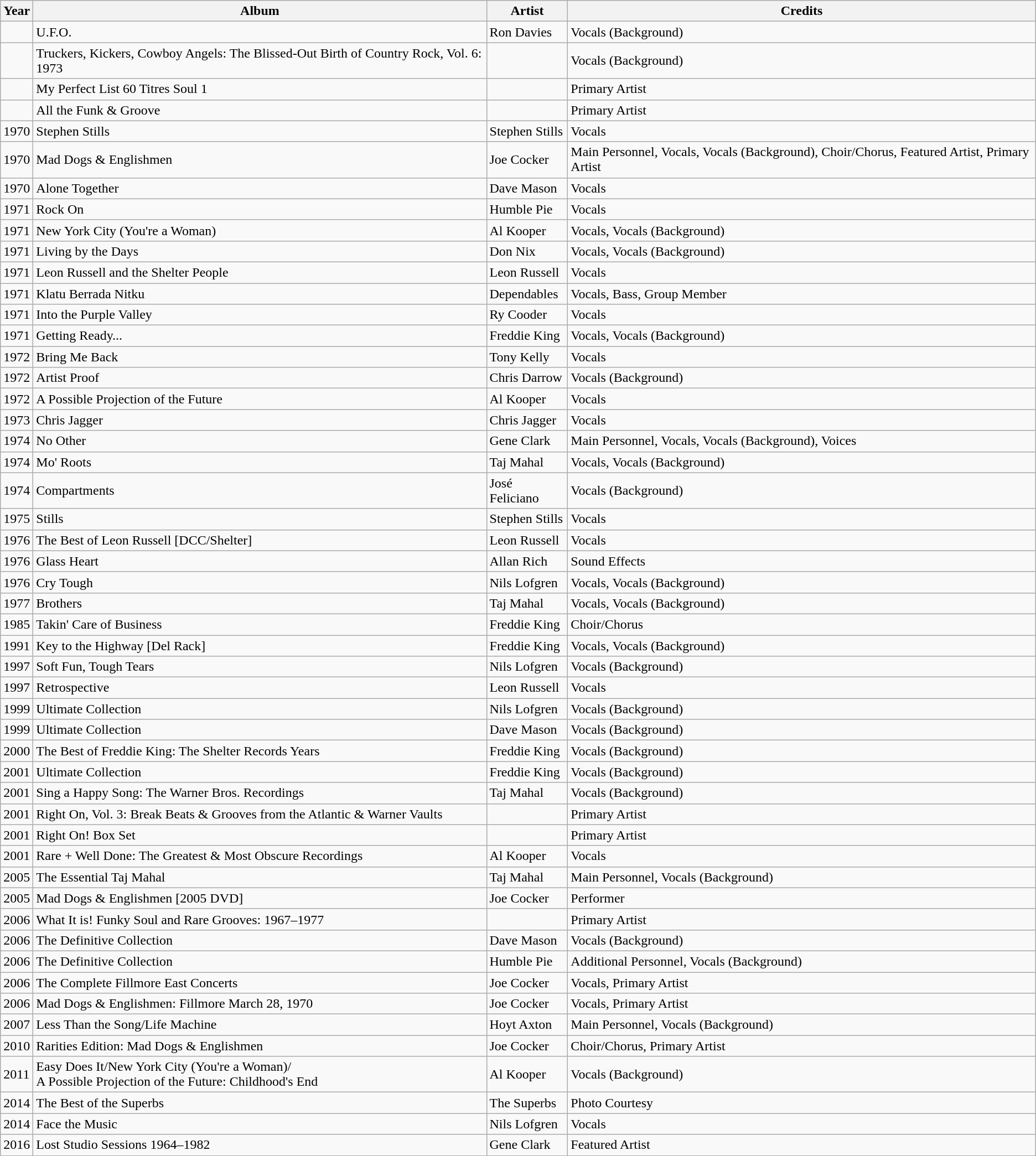<table class="wikitable sortable">
<tr>
<th>Year</th>
<th>Album</th>
<th>Artist</th>
<th>Credits</th>
</tr>
<tr>
<td></td>
<td>U.F.O.</td>
<td>Ron Davies</td>
<td>Vocals (Background)</td>
</tr>
<tr>
<td></td>
<td>Truckers, Kickers, Cowboy Angels: The Blissed-Out Birth of Country Rock, Vol. 6: 1973</td>
<td></td>
<td>Vocals (Background)</td>
</tr>
<tr>
<td></td>
<td>My Perfect List 60 Titres Soul 1</td>
<td></td>
<td>Primary Artist</td>
</tr>
<tr>
<td></td>
<td>All the Funk & Groove</td>
<td></td>
<td>Primary Artist</td>
</tr>
<tr>
<td>1970</td>
<td>Stephen Stills</td>
<td>Stephen Stills</td>
<td>Vocals</td>
</tr>
<tr>
<td>1970</td>
<td>Mad Dogs & Englishmen</td>
<td>Joe Cocker</td>
<td>Main Personnel, Vocals, Vocals (Background), Choir/Chorus, Featured Artist, Primary Artist</td>
</tr>
<tr>
<td>1970</td>
<td>Alone Together</td>
<td>Dave Mason</td>
<td>Vocals</td>
</tr>
<tr>
<td>1971</td>
<td>Rock On</td>
<td>Humble Pie</td>
<td>Vocals</td>
</tr>
<tr>
<td>1971</td>
<td>New York City (You're a Woman)</td>
<td>Al Kooper</td>
<td>Vocals, Vocals (Background)</td>
</tr>
<tr>
<td>1971</td>
<td>Living by the Days</td>
<td>Don Nix</td>
<td>Vocals, Vocals (Background)</td>
</tr>
<tr>
<td>1971</td>
<td>Leon Russell and the Shelter People</td>
<td>Leon Russell</td>
<td>Vocals</td>
</tr>
<tr>
<td>1971</td>
<td>Klatu Berrada Nitku</td>
<td>Dependables</td>
<td>Vocals, Bass, Group Member</td>
</tr>
<tr>
<td>1971</td>
<td>Into the Purple Valley</td>
<td>Ry Cooder</td>
<td>Vocals</td>
</tr>
<tr>
<td>1971</td>
<td>Getting Ready...</td>
<td>Freddie King</td>
<td>Vocals, Vocals (Background)</td>
</tr>
<tr>
<td>1972</td>
<td>Bring Me Back</td>
<td>Tony Kelly</td>
<td>Vocals</td>
</tr>
<tr>
<td>1972</td>
<td>Artist Proof</td>
<td>Chris Darrow</td>
<td>Vocals (Background)</td>
</tr>
<tr>
<td>1972</td>
<td>A Possible Projection of the Future</td>
<td>Al Kooper</td>
<td>Vocals</td>
</tr>
<tr>
<td>1973</td>
<td>Chris Jagger</td>
<td>Chris Jagger</td>
<td>Vocals</td>
</tr>
<tr>
<td>1974</td>
<td>No Other</td>
<td>Gene Clark</td>
<td>Main Personnel, Vocals, Vocals (Background), Voices</td>
</tr>
<tr>
<td>1974</td>
<td>Mo' Roots</td>
<td>Taj Mahal</td>
<td>Vocals, Vocals (Background)</td>
</tr>
<tr>
<td>1974</td>
<td>Compartments</td>
<td>José Feliciano</td>
<td>Vocals (Background)</td>
</tr>
<tr>
<td>1975</td>
<td>Stills</td>
<td>Stephen Stills</td>
<td>Vocals</td>
</tr>
<tr>
<td>1976</td>
<td>The Best of Leon Russell [DCC/Shelter]</td>
<td>Leon Russell</td>
<td>Vocals</td>
</tr>
<tr>
<td>1976</td>
<td>Glass Heart</td>
<td>Allan Rich</td>
<td>Sound Effects</td>
</tr>
<tr>
<td>1976</td>
<td>Cry Tough</td>
<td>Nils Lofgren</td>
<td>Vocals, Vocals (Background)</td>
</tr>
<tr>
<td>1977</td>
<td>Brothers</td>
<td>Taj Mahal</td>
<td>Vocals, Vocals (Background)</td>
</tr>
<tr>
<td>1985</td>
<td>Takin' Care of Business</td>
<td>Freddie King</td>
<td>Choir/Chorus</td>
</tr>
<tr>
<td>1991</td>
<td>Key to the Highway [Del Rack]</td>
<td>Freddie King</td>
<td>Vocals, Vocals (Background)</td>
</tr>
<tr>
<td>1997</td>
<td>Soft Fun, Tough Tears</td>
<td>Nils Lofgren</td>
<td>Vocals (Background)</td>
</tr>
<tr>
<td>1997</td>
<td>Retrospective</td>
<td>Leon Russell</td>
<td>Vocals</td>
</tr>
<tr>
<td>1999</td>
<td>Ultimate Collection</td>
<td>Nils Lofgren</td>
<td>Vocals (Background)</td>
</tr>
<tr>
<td>1999</td>
<td>Ultimate Collection</td>
<td>Dave Mason</td>
<td>Vocals (Background)</td>
</tr>
<tr>
<td>2000</td>
<td>The Best of Freddie King: The Shelter Records Years</td>
<td>Freddie King</td>
<td>Vocals (Background)</td>
</tr>
<tr>
<td>2001</td>
<td>Ultimate Collection</td>
<td>Freddie King</td>
<td>Vocals (Background)</td>
</tr>
<tr>
<td>2001</td>
<td>Sing a Happy Song: The Warner Bros. Recordings</td>
<td>Taj Mahal</td>
<td>Vocals (Background)</td>
</tr>
<tr>
<td>2001</td>
<td>Right On, Vol. 3: Break Beats & Grooves from the Atlantic & Warner Vaults</td>
<td></td>
<td>Primary Artist</td>
</tr>
<tr>
<td>2001</td>
<td>Right On! Box Set</td>
<td></td>
<td>Primary Artist</td>
</tr>
<tr>
<td>2001</td>
<td>Rare + Well Done: The Greatest & Most Obscure Recordings</td>
<td>Al Kooper</td>
<td>Vocals</td>
</tr>
<tr>
<td>2005</td>
<td>The Essential Taj Mahal</td>
<td>Taj Mahal</td>
<td>Main Personnel, Vocals (Background)</td>
</tr>
<tr>
<td>2005</td>
<td>Mad Dogs & Englishmen [2005 DVD]</td>
<td>Joe Cocker</td>
<td>Performer</td>
</tr>
<tr>
<td>2006</td>
<td>What It is! Funky Soul and Rare Grooves: 1967–1977</td>
<td></td>
<td>Primary Artist</td>
</tr>
<tr>
<td>2006</td>
<td>The Definitive Collection</td>
<td>Dave Mason</td>
<td>Vocals (Background)</td>
</tr>
<tr>
<td>2006</td>
<td>The Definitive Collection</td>
<td>Humble Pie</td>
<td>Additional Personnel, Vocals (Background)</td>
</tr>
<tr>
<td>2006</td>
<td>The Complete Fillmore East Concerts</td>
<td>Joe Cocker</td>
<td>Vocals, Primary Artist</td>
</tr>
<tr>
<td>2006</td>
<td>Mad Dogs & Englishmen: Fillmore March 28, 1970</td>
<td>Joe Cocker</td>
<td>Vocals, Primary Artist</td>
</tr>
<tr>
<td>2007</td>
<td>Less Than the Song/Life Machine</td>
<td>Hoyt Axton</td>
<td>Main Personnel, Vocals (Background)</td>
</tr>
<tr>
<td>2010</td>
<td>Rarities Edition: Mad Dogs & Englishmen</td>
<td>Joe Cocker</td>
<td>Choir/Chorus, Primary Artist</td>
</tr>
<tr>
<td>2011</td>
<td>Easy Does It/New York City (You're a Woman)/<br>A Possible Projection of the Future: Childhood's End</td>
<td>Al Kooper</td>
<td>Vocals (Background)</td>
</tr>
<tr>
<td>2014</td>
<td>The Best of the Superbs</td>
<td>The Superbs</td>
<td>Photo Courtesy</td>
</tr>
<tr>
<td>2014</td>
<td>Face the Music</td>
<td>Nils Lofgren</td>
<td>Vocals</td>
</tr>
<tr>
<td>2016</td>
<td>Lost Studio Sessions 1964–1982</td>
<td>Gene Clark</td>
<td>Featured Artist</td>
</tr>
<tr>
</tr>
</table>
